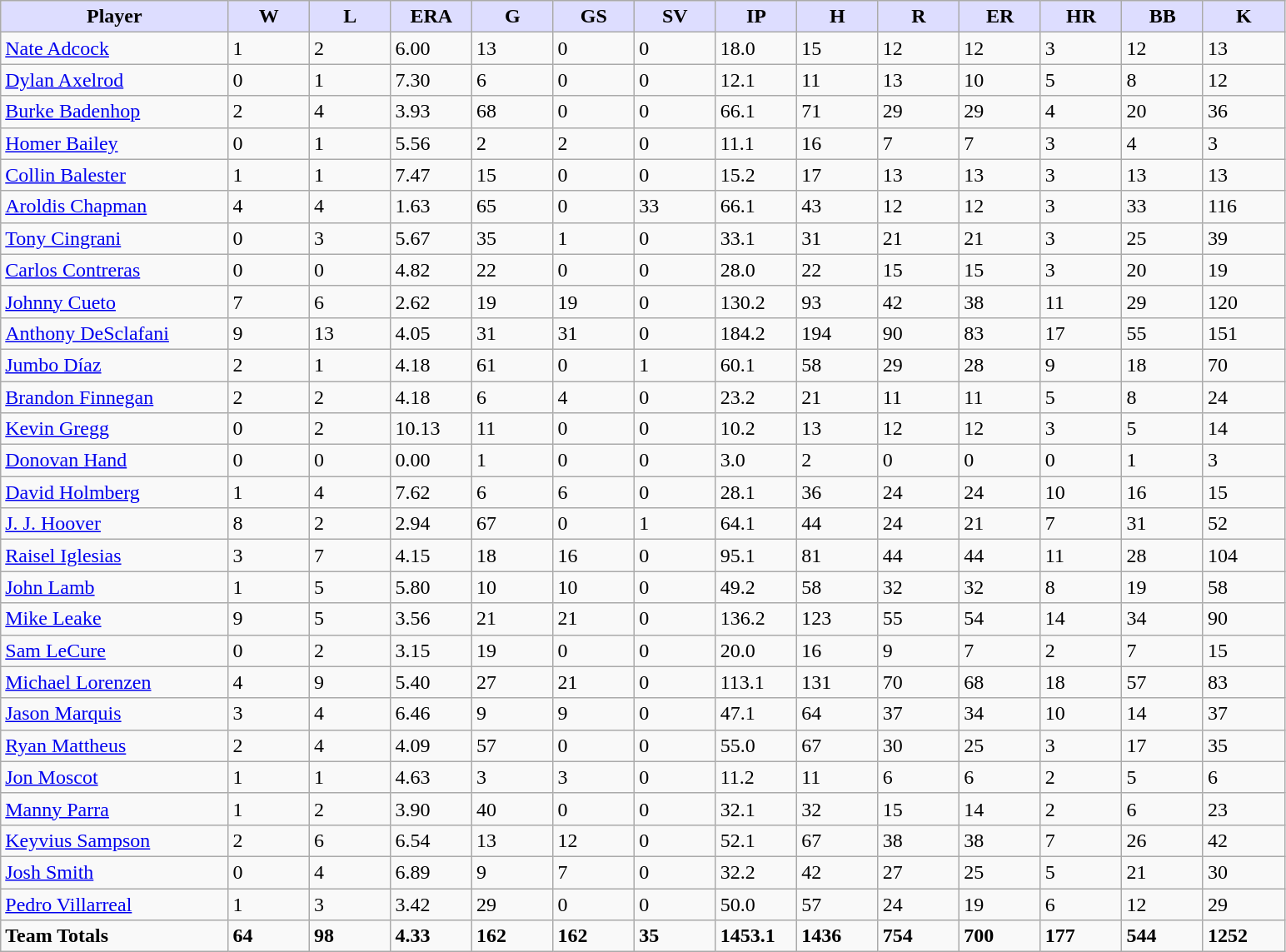<table class="wikitable sortable">
<tr>
<th style="background-color:#DDDDFF; width:14%">Player</th>
<th style="background-color:#DDDDFF; width:5%">W</th>
<th style="background-color:#DDDDFF; width:5%">L</th>
<th style="background-color:#DDDDFF; width:5%">ERA</th>
<th style="background-color:#DDDDFF; width:5%">G</th>
<th style="background-color:#DDDDFF; width:5%">GS</th>
<th style="background-color:#DDDDFF; width:5%">SV</th>
<th style="background-color:#DDDDFF; width:5%">IP</th>
<th style="background-color:#DDDDFF; width:5%">H</th>
<th style="background-color:#DDDDFF; width:5%">R</th>
<th style="background-color:#DDDDFF; width:5%">ER</th>
<th style="background-color:#DDDDFF; width:5%">HR</th>
<th style="background-color:#DDDDFF; width:5%">BB</th>
<th style="background-color:#DDDDFF; width:5%">K</th>
</tr>
<tr>
<td><a href='#'>Nate Adcock</a></td>
<td>1</td>
<td>2</td>
<td>6.00</td>
<td>13</td>
<td>0</td>
<td>0</td>
<td>18.0</td>
<td>15</td>
<td>12</td>
<td>12</td>
<td>3</td>
<td>12</td>
<td>13</td>
</tr>
<tr>
<td><a href='#'>Dylan Axelrod</a></td>
<td>0</td>
<td>1</td>
<td>7.30</td>
<td>6</td>
<td>0</td>
<td>0</td>
<td>12.1</td>
<td>11</td>
<td>13</td>
<td>10</td>
<td>5</td>
<td>8</td>
<td>12</td>
</tr>
<tr>
<td><a href='#'>Burke Badenhop</a></td>
<td>2</td>
<td>4</td>
<td>3.93</td>
<td>68</td>
<td>0</td>
<td>0</td>
<td>66.1</td>
<td>71</td>
<td>29</td>
<td>29</td>
<td>4</td>
<td>20</td>
<td>36</td>
</tr>
<tr>
<td><a href='#'>Homer Bailey</a></td>
<td>0</td>
<td>1</td>
<td>5.56</td>
<td>2</td>
<td>2</td>
<td>0</td>
<td>11.1</td>
<td>16</td>
<td>7</td>
<td>7</td>
<td>3</td>
<td>4</td>
<td>3</td>
</tr>
<tr>
<td><a href='#'>Collin Balester</a></td>
<td>1</td>
<td>1</td>
<td>7.47</td>
<td>15</td>
<td>0</td>
<td>0</td>
<td>15.2</td>
<td>17</td>
<td>13</td>
<td>13</td>
<td>3</td>
<td>13</td>
<td>13</td>
</tr>
<tr>
<td><a href='#'>Aroldis Chapman</a></td>
<td>4</td>
<td>4</td>
<td>1.63</td>
<td>65</td>
<td>0</td>
<td>33</td>
<td>66.1</td>
<td>43</td>
<td>12</td>
<td>12</td>
<td>3</td>
<td>33</td>
<td>116</td>
</tr>
<tr>
<td><a href='#'>Tony Cingrani</a></td>
<td>0</td>
<td>3</td>
<td>5.67</td>
<td>35</td>
<td>1</td>
<td>0</td>
<td>33.1</td>
<td>31</td>
<td>21</td>
<td>21</td>
<td>3</td>
<td>25</td>
<td>39</td>
</tr>
<tr>
<td><a href='#'>Carlos Contreras</a></td>
<td>0</td>
<td>0</td>
<td>4.82</td>
<td>22</td>
<td>0</td>
<td>0</td>
<td>28.0</td>
<td>22</td>
<td>15</td>
<td>15</td>
<td>3</td>
<td>20</td>
<td>19</td>
</tr>
<tr>
<td><a href='#'>Johnny Cueto</a></td>
<td>7</td>
<td>6</td>
<td>2.62</td>
<td>19</td>
<td>19</td>
<td>0</td>
<td>130.2</td>
<td>93</td>
<td>42</td>
<td>38</td>
<td>11</td>
<td>29</td>
<td>120</td>
</tr>
<tr>
<td><a href='#'>Anthony DeSclafani</a></td>
<td>9</td>
<td>13</td>
<td>4.05</td>
<td>31</td>
<td>31</td>
<td>0</td>
<td>184.2</td>
<td>194</td>
<td>90</td>
<td>83</td>
<td>17</td>
<td>55</td>
<td>151</td>
</tr>
<tr>
<td><a href='#'>Jumbo Díaz</a></td>
<td>2</td>
<td>1</td>
<td>4.18</td>
<td>61</td>
<td>0</td>
<td>1</td>
<td>60.1</td>
<td>58</td>
<td>29</td>
<td>28</td>
<td>9</td>
<td>18</td>
<td>70</td>
</tr>
<tr>
<td><a href='#'>Brandon Finnegan</a></td>
<td>2</td>
<td>2</td>
<td>4.18</td>
<td>6</td>
<td>4</td>
<td>0</td>
<td>23.2</td>
<td>21</td>
<td>11</td>
<td>11</td>
<td>5</td>
<td>8</td>
<td>24</td>
</tr>
<tr>
<td><a href='#'>Kevin Gregg</a></td>
<td>0</td>
<td>2</td>
<td>10.13</td>
<td>11</td>
<td>0</td>
<td>0</td>
<td>10.2</td>
<td>13</td>
<td>12</td>
<td>12</td>
<td>3</td>
<td>5</td>
<td>14</td>
</tr>
<tr>
<td><a href='#'>Donovan Hand</a></td>
<td>0</td>
<td>0</td>
<td>0.00</td>
<td>1</td>
<td>0</td>
<td>0</td>
<td>3.0</td>
<td>2</td>
<td>0</td>
<td>0</td>
<td>0</td>
<td>1</td>
<td>3</td>
</tr>
<tr>
<td><a href='#'>David Holmberg</a></td>
<td>1</td>
<td>4</td>
<td>7.62</td>
<td>6</td>
<td>6</td>
<td>0</td>
<td>28.1</td>
<td>36</td>
<td>24</td>
<td>24</td>
<td>10</td>
<td>16</td>
<td>15</td>
</tr>
<tr>
<td><a href='#'>J. J. Hoover</a></td>
<td>8</td>
<td>2</td>
<td>2.94</td>
<td>67</td>
<td>0</td>
<td>1</td>
<td>64.1</td>
<td>44</td>
<td>24</td>
<td>21</td>
<td>7</td>
<td>31</td>
<td>52</td>
</tr>
<tr>
<td><a href='#'>Raisel Iglesias</a></td>
<td>3</td>
<td>7</td>
<td>4.15</td>
<td>18</td>
<td>16</td>
<td>0</td>
<td>95.1</td>
<td>81</td>
<td>44</td>
<td>44</td>
<td>11</td>
<td>28</td>
<td>104</td>
</tr>
<tr>
<td><a href='#'>John Lamb</a></td>
<td>1</td>
<td>5</td>
<td>5.80</td>
<td>10</td>
<td>10</td>
<td>0</td>
<td>49.2</td>
<td>58</td>
<td>32</td>
<td>32</td>
<td>8</td>
<td>19</td>
<td>58</td>
</tr>
<tr>
<td><a href='#'>Mike Leake</a></td>
<td>9</td>
<td>5</td>
<td>3.56</td>
<td>21</td>
<td>21</td>
<td>0</td>
<td>136.2</td>
<td>123</td>
<td>55</td>
<td>54</td>
<td>14</td>
<td>34</td>
<td>90</td>
</tr>
<tr>
<td><a href='#'>Sam LeCure</a></td>
<td>0</td>
<td>2</td>
<td>3.15</td>
<td>19</td>
<td>0</td>
<td>0</td>
<td>20.0</td>
<td>16</td>
<td>9</td>
<td>7</td>
<td>2</td>
<td>7</td>
<td>15</td>
</tr>
<tr>
<td><a href='#'>Michael Lorenzen</a></td>
<td>4</td>
<td>9</td>
<td>5.40</td>
<td>27</td>
<td>21</td>
<td>0</td>
<td>113.1</td>
<td>131</td>
<td>70</td>
<td>68</td>
<td>18</td>
<td>57</td>
<td>83</td>
</tr>
<tr>
<td><a href='#'>Jason Marquis</a></td>
<td>3</td>
<td>4</td>
<td>6.46</td>
<td>9</td>
<td>9</td>
<td>0</td>
<td>47.1</td>
<td>64</td>
<td>37</td>
<td>34</td>
<td>10</td>
<td>14</td>
<td>37</td>
</tr>
<tr>
<td><a href='#'>Ryan Mattheus</a></td>
<td>2</td>
<td>4</td>
<td>4.09</td>
<td>57</td>
<td>0</td>
<td>0</td>
<td>55.0</td>
<td>67</td>
<td>30</td>
<td>25</td>
<td>3</td>
<td>17</td>
<td>35</td>
</tr>
<tr>
<td><a href='#'>Jon Moscot</a></td>
<td>1</td>
<td>1</td>
<td>4.63</td>
<td>3</td>
<td>3</td>
<td>0</td>
<td>11.2</td>
<td>11</td>
<td>6</td>
<td>6</td>
<td>2</td>
<td>5</td>
<td>6</td>
</tr>
<tr>
<td><a href='#'>Manny Parra</a></td>
<td>1</td>
<td>2</td>
<td>3.90</td>
<td>40</td>
<td>0</td>
<td>0</td>
<td>32.1</td>
<td>32</td>
<td>15</td>
<td>14</td>
<td>2</td>
<td>6</td>
<td>23</td>
</tr>
<tr>
<td><a href='#'>Keyvius Sampson</a></td>
<td>2</td>
<td>6</td>
<td>6.54</td>
<td>13</td>
<td>12</td>
<td>0</td>
<td>52.1</td>
<td>67</td>
<td>38</td>
<td>38</td>
<td>7</td>
<td>26</td>
<td>42</td>
</tr>
<tr>
<td><a href='#'>Josh Smith</a></td>
<td>0</td>
<td>4</td>
<td>6.89</td>
<td>9</td>
<td>7</td>
<td>0</td>
<td>32.2</td>
<td>42</td>
<td>27</td>
<td>25</td>
<td>5</td>
<td>21</td>
<td>30</td>
</tr>
<tr>
<td><a href='#'>Pedro Villarreal</a></td>
<td>1</td>
<td>3</td>
<td>3.42</td>
<td>29</td>
<td>0</td>
<td>0</td>
<td>50.0</td>
<td>57</td>
<td>24</td>
<td>19</td>
<td>6</td>
<td>12</td>
<td>29</td>
</tr>
<tr>
<td><strong>Team Totals</strong></td>
<td><strong>64</strong></td>
<td><strong>98</strong></td>
<td><strong>4.33</strong></td>
<td><strong>162</strong></td>
<td><strong>162</strong></td>
<td><strong>35</strong></td>
<td><strong>1453.1</strong></td>
<td><strong>1436</strong></td>
<td><strong>754</strong></td>
<td><strong>700</strong></td>
<td><strong>177</strong></td>
<td><strong>544</strong></td>
<td><strong>1252</strong></td>
</tr>
</table>
